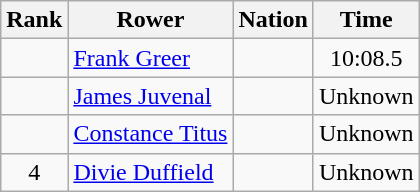<table class="wikitable sortable" style="text-align:center">
<tr>
<th>Rank</th>
<th>Rower</th>
<th>Nation</th>
<th>Time</th>
</tr>
<tr>
<td></td>
<td align=left><a href='#'>Frank Greer</a></td>
<td align=left></td>
<td>10:08.5</td>
</tr>
<tr>
<td></td>
<td align=left><a href='#'>James Juvenal</a></td>
<td align=left></td>
<td data-sort-value=20:00.0>Unknown</td>
</tr>
<tr>
<td></td>
<td align=left><a href='#'>Constance Titus</a></td>
<td align=left></td>
<td data-sort-value=30:00.0>Unknown</td>
</tr>
<tr>
<td>4</td>
<td align=left><a href='#'>Divie Duffield</a></td>
<td align=left></td>
<td data-sort-value=40:00.0>Unknown</td>
</tr>
</table>
